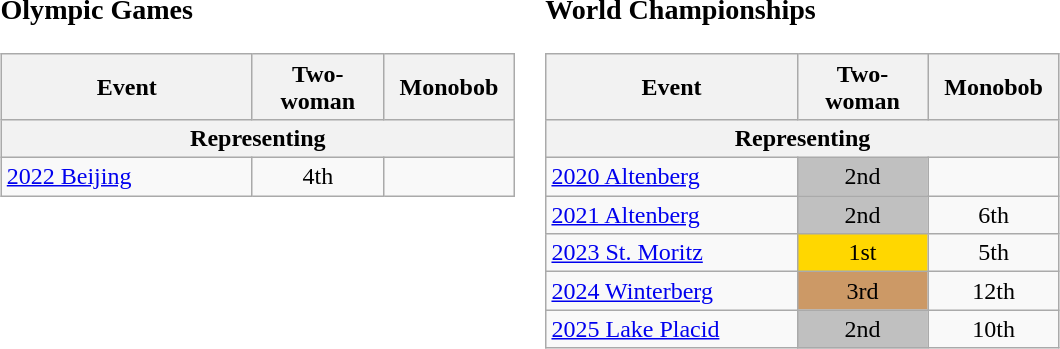<table>
<tr>
<td style="width:50%; vertical-align:top;"><br><h3>Olympic Games</h3><table class="wikitable" style="text-align:center">
<tr>
<th style="width:160px">Event</th>
<th style="width:80px">Two-woman</th>
<th style="width:80px">Monobob</th>
</tr>
<tr>
<th colspan=3>Representing </th>
</tr>
<tr>
<td style="text-align:left"> <a href='#'>2022 Beijing</a></td>
<td>4th</td>
<td></td>
</tr>
</table>
</td>
<td style="width:50%; vertical-align:top;"><br><h3>World Championships</h3><table class="wikitable" style="text-align:center">
<tr>
<th style="width:160px">Event</th>
<th style="width:80px">Two-woman</th>
<th style="width:80px">Monobob</th>
</tr>
<tr>
<th colspan=3>Representing </th>
</tr>
<tr>
<td style="text-align:left"> <a href='#'>2020 Altenberg</a></td>
<td style="background:silver">2nd</td>
<td></td>
</tr>
<tr>
<td style="text-align:left"> <a href='#'>2021 Altenberg</a></td>
<td style="background:silver">2nd</td>
<td>6th</td>
</tr>
<tr>
<td style="text-align:left"> <a href='#'>2023 St. Moritz</a></td>
<td style="background:gold">1st</td>
<td>5th</td>
</tr>
<tr>
<td style="text-align:left"> <a href='#'>2024 Winterberg</a></td>
<td style="background:#cc9966">3rd</td>
<td>12th</td>
</tr>
<tr>
<td style="text-align:left"> <a href='#'>2025 Lake Placid</a></td>
<td style="background:silver">2nd</td>
<td>10th</td>
</tr>
</table>
</td>
</tr>
</table>
